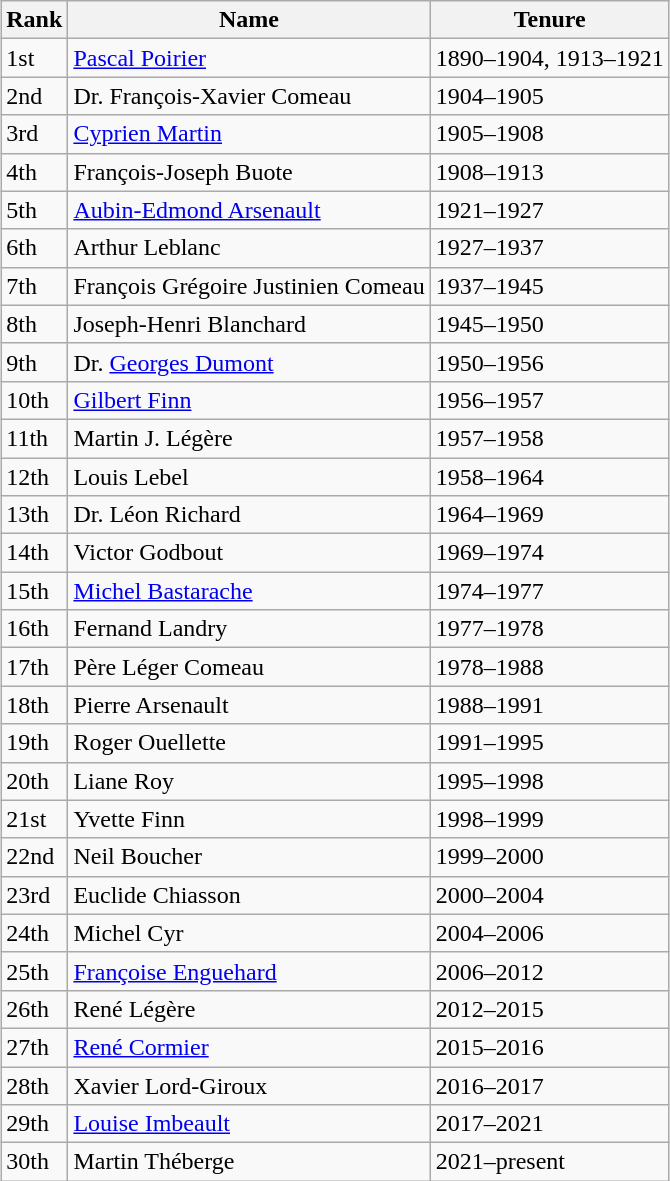<table class="wikitable" style="margin:auto;">
<tr>
<th>Rank</th>
<th>Name</th>
<th>Tenure</th>
</tr>
<tr>
<td>1st</td>
<td><a href='#'>Pascal Poirier</a></td>
<td>1890–1904, 1913–1921</td>
</tr>
<tr>
<td>2nd</td>
<td>Dr. François-Xavier Comeau</td>
<td>1904–1905</td>
</tr>
<tr>
<td>3rd</td>
<td><a href='#'>Cyprien Martin</a></td>
<td>1905–1908</td>
</tr>
<tr>
<td>4th</td>
<td>François-Joseph Buote</td>
<td>1908–1913</td>
</tr>
<tr>
<td>5th</td>
<td><a href='#'>Aubin-Edmond Arsenault</a></td>
<td>1921–1927</td>
</tr>
<tr>
<td>6th</td>
<td>Arthur Leblanc</td>
<td>1927–1937</td>
</tr>
<tr>
<td>7th</td>
<td>François Grégoire Justinien Comeau</td>
<td>1937–1945</td>
</tr>
<tr>
<td>8th</td>
<td>Joseph-Henri Blanchard</td>
<td>1945–1950</td>
</tr>
<tr>
<td>9th</td>
<td>Dr. <a href='#'>Georges Dumont</a></td>
<td>1950–1956</td>
</tr>
<tr>
<td>10th</td>
<td><a href='#'>Gilbert Finn</a></td>
<td>1956–1957</td>
</tr>
<tr>
<td>11th</td>
<td>Martin J. Légère</td>
<td>1957–1958</td>
</tr>
<tr>
<td>12th</td>
<td>Louis Lebel</td>
<td>1958–1964</td>
</tr>
<tr>
<td>13th</td>
<td>Dr. Léon Richard</td>
<td>1964–1969</td>
</tr>
<tr>
<td>14th</td>
<td>Victor Godbout</td>
<td>1969–1974</td>
</tr>
<tr>
<td>15th</td>
<td><a href='#'>Michel Bastarache</a></td>
<td>1974–1977</td>
</tr>
<tr>
<td>16th</td>
<td>Fernand Landry</td>
<td>1977–1978</td>
</tr>
<tr>
<td>17th</td>
<td>Père Léger Comeau</td>
<td>1978–1988</td>
</tr>
<tr>
<td>18th</td>
<td>Pierre Arsenault</td>
<td>1988–1991</td>
</tr>
<tr>
<td>19th</td>
<td>Roger Ouellette</td>
<td>1991–1995</td>
</tr>
<tr>
<td>20th</td>
<td>Liane Roy</td>
<td>1995–1998</td>
</tr>
<tr>
<td>21st</td>
<td>Yvette Finn</td>
<td>1998–1999</td>
</tr>
<tr>
<td>22nd</td>
<td>Neil Boucher</td>
<td>1999–2000</td>
</tr>
<tr>
<td>23rd</td>
<td>Euclide Chiasson</td>
<td>2000–2004</td>
</tr>
<tr>
<td>24th</td>
<td>Michel Cyr</td>
<td>2004–2006</td>
</tr>
<tr>
<td>25th</td>
<td><a href='#'>Françoise Enguehard</a></td>
<td>2006–2012</td>
</tr>
<tr>
<td>26th</td>
<td>René Légère</td>
<td>2012–2015</td>
</tr>
<tr>
<td>27th</td>
<td><a href='#'>René Cormier</a></td>
<td>2015–2016</td>
</tr>
<tr>
<td>28th</td>
<td>Xavier Lord-Giroux</td>
<td>2016–2017</td>
</tr>
<tr>
<td>29th</td>
<td><a href='#'>Louise Imbeault</a></td>
<td>2017–2021</td>
</tr>
<tr>
<td>30th</td>
<td>Martin Théberge</td>
<td>2021–present</td>
</tr>
</table>
